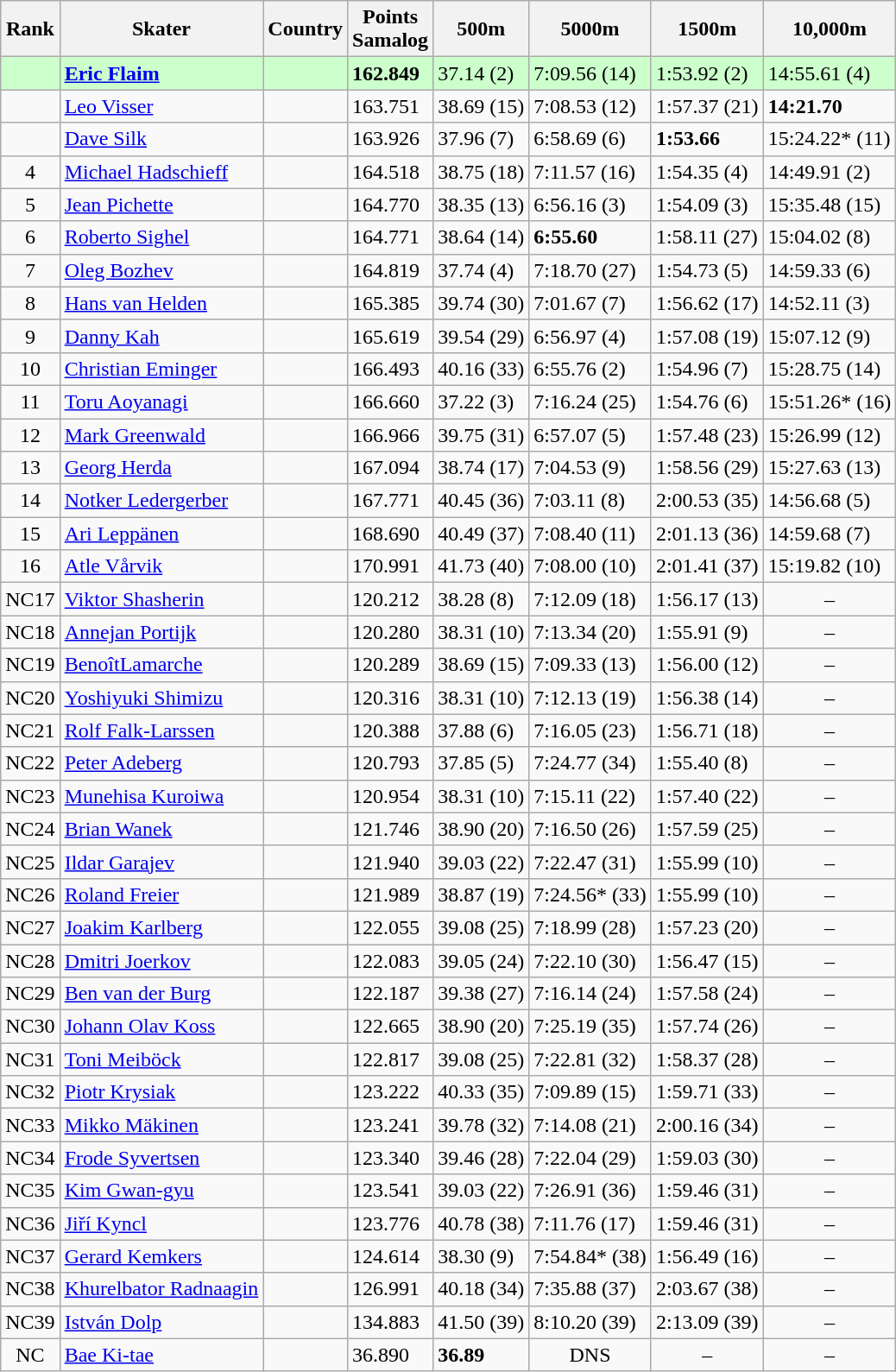<table class="wikitable sortable" style="text-align:left">
<tr>
<th>Rank</th>
<th>Skater</th>
<th>Country</th>
<th>Points <br> Samalog</th>
<th>500m</th>
<th>5000m</th>
<th>1500m</th>
<th>10,000m</th>
</tr>
<tr bgcolor=ccffcc>
<td style="text-align:center"></td>
<td><strong><a href='#'>Eric Flaim</a></strong></td>
<td></td>
<td><strong>162.849</strong></td>
<td>37.14 (2)</td>
<td>7:09.56 (14)</td>
<td>1:53.92 (2)</td>
<td>14:55.61 (4)</td>
</tr>
<tr>
<td style="text-align:center"></td>
<td><a href='#'>Leo Visser</a></td>
<td></td>
<td>163.751</td>
<td>38.69 (15)</td>
<td>7:08.53 (12)</td>
<td>1:57.37 (21)</td>
<td><strong>14:21.70</strong> </td>
</tr>
<tr>
<td style="text-align:center"></td>
<td><a href='#'>Dave Silk</a></td>
<td></td>
<td>163.926</td>
<td>37.96 (7)</td>
<td>6:58.69 (6)</td>
<td><strong>1:53.66</strong> </td>
<td>15:24.22* (11)</td>
</tr>
<tr>
<td style="text-align:center">4</td>
<td><a href='#'>Michael Hadschieff</a></td>
<td></td>
<td>164.518</td>
<td>38.75 (18)</td>
<td>7:11.57 (16)</td>
<td>1:54.35 (4)</td>
<td>14:49.91 (2)</td>
</tr>
<tr>
<td style="text-align:center">5</td>
<td><a href='#'>Jean Pichette</a></td>
<td></td>
<td>164.770</td>
<td>38.35 (13)</td>
<td>6:56.16 (3)</td>
<td>1:54.09 (3)</td>
<td>15:35.48 (15)</td>
</tr>
<tr>
<td style="text-align:center">6</td>
<td><a href='#'>Roberto Sighel</a></td>
<td></td>
<td>164.771</td>
<td>38.64 (14)</td>
<td><strong>6:55.60</strong> </td>
<td>1:58.11 (27)</td>
<td>15:04.02 (8)</td>
</tr>
<tr>
<td style="text-align:center">7</td>
<td><a href='#'>Oleg Bozhev</a></td>
<td></td>
<td>164.819</td>
<td>37.74 (4)</td>
<td>7:18.70 (27)</td>
<td>1:54.73 (5)</td>
<td>14:59.33 (6)</td>
</tr>
<tr>
<td style="text-align:center">8</td>
<td><a href='#'>Hans van Helden</a></td>
<td></td>
<td>165.385</td>
<td>39.74 (30)</td>
<td>7:01.67 (7)</td>
<td>1:56.62 (17)</td>
<td>14:52.11 (3)</td>
</tr>
<tr>
<td style="text-align:center">9</td>
<td><a href='#'>Danny Kah</a></td>
<td></td>
<td>165.619</td>
<td>39.54 (29)</td>
<td>6:56.97 (4)</td>
<td>1:57.08 (19)</td>
<td>15:07.12 (9)</td>
</tr>
<tr>
<td style="text-align:center">10</td>
<td><a href='#'>Christian Eminger</a></td>
<td></td>
<td>166.493</td>
<td>40.16 (33)</td>
<td>6:55.76 (2)</td>
<td>1:54.96 (7)</td>
<td>15:28.75 (14)</td>
</tr>
<tr>
<td style="text-align:center">11</td>
<td><a href='#'>Toru Aoyanagi</a></td>
<td></td>
<td>166.660</td>
<td>37.22 (3)</td>
<td>7:16.24 (25)</td>
<td>1:54.76 (6)</td>
<td>15:51.26* (16)</td>
</tr>
<tr>
<td style="text-align:center">12</td>
<td><a href='#'>Mark Greenwald</a></td>
<td></td>
<td>166.966</td>
<td>39.75 (31)</td>
<td>6:57.07 (5)</td>
<td>1:57.48 (23)</td>
<td>15:26.99 (12)</td>
</tr>
<tr>
<td style="text-align:center">13</td>
<td><a href='#'>Georg Herda</a></td>
<td></td>
<td>167.094</td>
<td>38.74 (17)</td>
<td>7:04.53 (9)</td>
<td>1:58.56 (29)</td>
<td>15:27.63 (13)</td>
</tr>
<tr>
<td style="text-align:center">14</td>
<td><a href='#'>Notker Ledergerber</a></td>
<td></td>
<td>167.771</td>
<td>40.45 (36)</td>
<td>7:03.11 (8)</td>
<td>2:00.53 (35)</td>
<td>14:56.68 (5)</td>
</tr>
<tr>
<td style="text-align:center">15</td>
<td><a href='#'>Ari Leppänen</a></td>
<td></td>
<td>168.690</td>
<td>40.49 (37)</td>
<td>7:08.40 (11)</td>
<td>2:01.13 (36)</td>
<td>14:59.68 (7)</td>
</tr>
<tr>
<td style="text-align:center">16</td>
<td><a href='#'>Atle Vårvik</a></td>
<td></td>
<td>170.991</td>
<td>41.73 (40)</td>
<td>7:08.00 (10)</td>
<td>2:01.41 (37)</td>
<td>15:19.82 (10)</td>
</tr>
<tr>
<td style="text-align:center">NC17</td>
<td><a href='#'>Viktor Shasherin</a></td>
<td></td>
<td>120.212</td>
<td>38.28 (8)</td>
<td>7:12.09 (18)</td>
<td>1:56.17 (13)</td>
<td style="text-align:center">–</td>
</tr>
<tr>
<td style="text-align:center">NC18</td>
<td><a href='#'>Annejan Portijk</a></td>
<td></td>
<td>120.280</td>
<td>38.31 (10)</td>
<td>7:13.34 (20)</td>
<td>1:55.91 (9)</td>
<td style="text-align:center">–</td>
</tr>
<tr>
<td style="text-lign:center">NC19</td>
<td><a href='#'>BenoîtLamarche</a></td>
<td></td>
<td>120.289</td>
<td>38.69 (15)</td>
<td>7:09.33 (13)</td>
<td>1:56.00 (12)</td>
<td style="text-align:center">–</td>
</tr>
<tr>
<td style="text-align:center">NC20</td>
<td><a href='#'>Yoshiyuki Shimizu</a></td>
<td></td>
<td>120.316</td>
<td>38.31 (10)</td>
<td>7:12.13 (19)</td>
<td>1:56.38 (14)</td>
<td style="text-align:center">–</td>
</tr>
<tr>
<td style="text-align:center">NC21</td>
<td><a href='#'>Rolf Falk-Larssen</a></td>
<td></td>
<td>120.388</td>
<td>37.88 (6)</td>
<td>7:16.05 (23)</td>
<td>1:56.71 (18)</td>
<td style="text-align:center">–</td>
</tr>
<tr>
<td style="text-align:center">NC22</td>
<td><a href='#'>Peter Adeberg</a></td>
<td></td>
<td>120.793</td>
<td>37.85 (5)</td>
<td>7:24.77 (34)</td>
<td>1:55.40 (8)</td>
<td style="text-align:center">–</td>
</tr>
<tr>
<td style="text-align:center">NC23</td>
<td><a href='#'>Munehisa Kuroiwa</a></td>
<td></td>
<td>120.954</td>
<td>38.31 (10)</td>
<td>7:15.11 (22)</td>
<td>1:57.40 (22)</td>
<td style="text-align:center">–</td>
</tr>
<tr>
<td style="text-align:center">NC24</td>
<td><a href='#'>Brian Wanek</a></td>
<td></td>
<td>121.746</td>
<td>38.90 (20)</td>
<td>7:16.50 (26)</td>
<td>1:57.59 (25)</td>
<td style="text-align:center">–</td>
</tr>
<tr>
<td style="text-align:center">NC25</td>
<td><a href='#'>Ildar Garajev</a></td>
<td></td>
<td>121.940</td>
<td>39.03 (22)</td>
<td>7:22.47 (31)</td>
<td>1:55.99 (10)</td>
<td style="text-align:center">–</td>
</tr>
<tr>
<td style="text-align:center">NC26</td>
<td><a href='#'>Roland Freier</a></td>
<td></td>
<td>121.989</td>
<td>38.87 (19)</td>
<td>7:24.56* (33)</td>
<td>1:55.99 (10)</td>
<td style="text-align:center">–</td>
</tr>
<tr>
<td style="text-align:center">NC27</td>
<td><a href='#'>Joakim Karlberg</a></td>
<td></td>
<td>122.055</td>
<td>39.08 (25)</td>
<td>7:18.99 (28)</td>
<td>1:57.23 (20)</td>
<td style="text-align:center">–</td>
</tr>
<tr>
<td style="text-align:center">NC28</td>
<td><a href='#'>Dmitri Joerkov</a></td>
<td></td>
<td>122.083</td>
<td>39.05 (24)</td>
<td>7:22.10 (30)</td>
<td>1:56.47 (15)</td>
<td style="text-align:center">–</td>
</tr>
<tr>
<td style="text-align:center">NC29</td>
<td><a href='#'>Ben van der Burg</a></td>
<td></td>
<td>122.187</td>
<td>39.38 (27)</td>
<td>7:16.14 (24)</td>
<td>1:57.58 (24)</td>
<td style="text-align:center">–</td>
</tr>
<tr>
<td style="text-align:center">NC30</td>
<td><a href='#'>Johann Olav Koss</a></td>
<td></td>
<td>122.665</td>
<td>38.90 (20)</td>
<td>7:25.19 (35)</td>
<td>1:57.74 (26)</td>
<td style="text-align:center">–</td>
</tr>
<tr>
<td style="text-align:center">NC31</td>
<td><a href='#'>Toni Meiböck</a></td>
<td></td>
<td>122.817</td>
<td>39.08 (25)</td>
<td>7:22.81 (32)</td>
<td>1:58.37 (28)</td>
<td style="text-align:center">–</td>
</tr>
<tr>
<td style="text-align:center">NC32</td>
<td><a href='#'>Piotr Krysiak</a></td>
<td></td>
<td>123.222</td>
<td>40.33 (35)</td>
<td>7:09.89 (15)</td>
<td>1:59.71 (33)</td>
<td style="text-align:center">–</td>
</tr>
<tr>
<td style="text-align:center">NC33</td>
<td><a href='#'>Mikko Mäkinen</a></td>
<td></td>
<td>123.241</td>
<td>39.78 (32)</td>
<td>7:14.08 (21)</td>
<td>2:00.16 (34)</td>
<td style="text-align:center">–</td>
</tr>
<tr>
<td style="text-align:center">NC34</td>
<td><a href='#'>Frode Syvertsen</a></td>
<td></td>
<td>123.340</td>
<td>39.46 (28)</td>
<td>7:22.04 (29)</td>
<td>1:59.03 (30)</td>
<td style="text-align:center">–</td>
</tr>
<tr>
<td style="text-align:center">NC35</td>
<td><a href='#'>Kim Gwan-gyu</a></td>
<td></td>
<td>123.541</td>
<td>39.03 (22)</td>
<td>7:26.91 (36)</td>
<td>1:59.46 (31)</td>
<td style="text-align:center">–</td>
</tr>
<tr>
<td style="text-align:center">NC36</td>
<td><a href='#'>Jiří Kyncl</a></td>
<td></td>
<td>123.776</td>
<td>40.78 (38)</td>
<td>7:11.76 (17)</td>
<td>1:59.46 (31)</td>
<td style="text-align:center">–</td>
</tr>
<tr>
<td style="text-align:center">NC37</td>
<td><a href='#'>Gerard Kemkers</a></td>
<td></td>
<td>124.614</td>
<td>38.30 (9)</td>
<td>7:54.84* (38)</td>
<td>1:56.49 (16)</td>
<td style="text-align:center">–</td>
</tr>
<tr>
<td style="text-align:center">NC38</td>
<td><a href='#'>Khurelbator Radnaagin</a></td>
<td></td>
<td>126.991</td>
<td>40.18 (34)</td>
<td>7:35.88 (37)</td>
<td>2:03.67 (38)</td>
<td style="text-align:center">–</td>
</tr>
<tr>
<td style="text-align:center">NC39</td>
<td><a href='#'>István Dolp</a></td>
<td></td>
<td>134.883</td>
<td>41.50 (39)</td>
<td>8:10.20 (39)</td>
<td>2:13.09 (39)</td>
<td style="text-align:center">–</td>
</tr>
<tr>
<td style="text-align:center">NC</td>
<td><a href='#'>Bae Ki-tae</a></td>
<td></td>
<td>36.890</td>
<td><strong>36.89</strong> </td>
<td style="text-align:center">DNS</td>
<td style="text-align:center">–</td>
<td style="text-align:center">–</td>
</tr>
</table>
